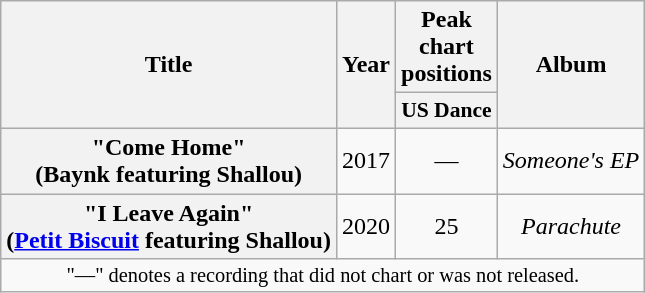<table class="wikitable plainrowheaders" style="text-align:center;">
<tr>
<th scope="col" rowspan="2">Title</th>
<th scope="col" rowspan="2">Year</th>
<th scope="col" colspan="1">Peak chart positions</th>
<th scope="col" rowspan="2">Album</th>
</tr>
<tr>
<th scope="col" style="width:2.5em;font-size:90%;">US Dance</th>
</tr>
<tr>
<th scope="row">"Come Home" <br><span>(Baynk featuring Shallou)</span></th>
<td rowspan="1">2017</td>
<td>—</td>
<td rowspan="1"><em>Someone's EP</em></td>
</tr>
<tr>
<th scope="row">"I Leave Again" <br><span>(<a href='#'>Petit Biscuit</a> featuring Shallou)</span></th>
<td>2020</td>
<td>25</td>
<td rowspan="1"><em>Parachute</em></td>
</tr>
<tr>
<td colspan="4" style="font-size:85%">"—" denotes a recording that did not chart or was not released.</td>
</tr>
</table>
